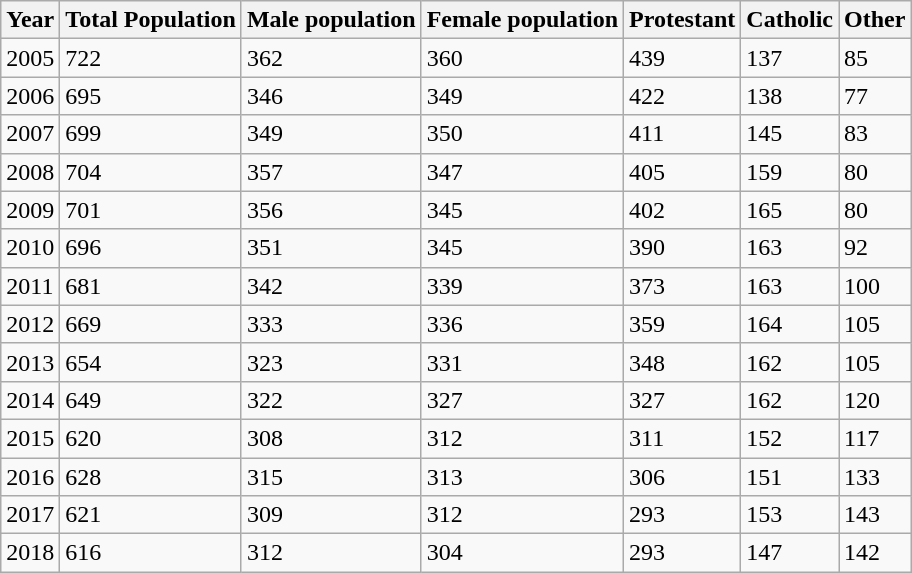<table class="wikitable sortable">
<tr>
<th>Year</th>
<th>Total Population</th>
<th>Male population</th>
<th>Female population</th>
<th>Protestant</th>
<th>Catholic</th>
<th>Other</th>
</tr>
<tr>
<td>2005</td>
<td>722</td>
<td>362</td>
<td>360</td>
<td>439</td>
<td>137</td>
<td>85</td>
</tr>
<tr>
<td>2006</td>
<td>695</td>
<td>346</td>
<td>349</td>
<td>422</td>
<td>138</td>
<td>77</td>
</tr>
<tr>
<td>2007</td>
<td>699</td>
<td>349</td>
<td>350</td>
<td>411</td>
<td>145</td>
<td>83</td>
</tr>
<tr>
<td>2008</td>
<td>704</td>
<td>357</td>
<td>347</td>
<td>405</td>
<td>159</td>
<td>80</td>
</tr>
<tr>
<td>2009</td>
<td>701</td>
<td>356</td>
<td>345</td>
<td>402</td>
<td>165</td>
<td>80</td>
</tr>
<tr>
<td>2010</td>
<td>696</td>
<td>351</td>
<td>345</td>
<td>390</td>
<td>163</td>
<td>92</td>
</tr>
<tr>
<td>2011</td>
<td>681</td>
<td>342</td>
<td>339</td>
<td>373</td>
<td>163</td>
<td>100</td>
</tr>
<tr>
<td>2012</td>
<td>669</td>
<td>333</td>
<td>336</td>
<td>359</td>
<td>164</td>
<td>105</td>
</tr>
<tr>
<td>2013</td>
<td>654</td>
<td>323</td>
<td>331</td>
<td>348</td>
<td>162</td>
<td>105</td>
</tr>
<tr>
<td>2014</td>
<td>649</td>
<td>322</td>
<td>327</td>
<td>327</td>
<td>162</td>
<td>120</td>
</tr>
<tr>
<td>2015</td>
<td>620</td>
<td>308</td>
<td>312</td>
<td>311</td>
<td>152</td>
<td>117</td>
</tr>
<tr>
<td>2016</td>
<td>628</td>
<td>315</td>
<td>313</td>
<td>306</td>
<td>151</td>
<td>133</td>
</tr>
<tr>
<td>2017</td>
<td>621</td>
<td>309</td>
<td>312</td>
<td>293</td>
<td>153</td>
<td>143</td>
</tr>
<tr>
<td>2018</td>
<td>616</td>
<td>312</td>
<td>304</td>
<td>293</td>
<td>147</td>
<td>142</td>
</tr>
</table>
